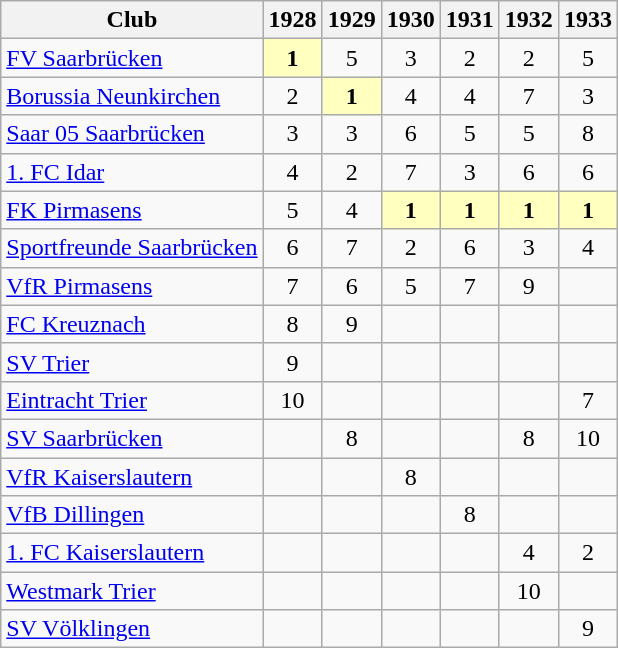<table class="wikitable">
<tr>
<th>Club</th>
<th>1928</th>
<th>1929</th>
<th>1930</th>
<th>1931</th>
<th>1932</th>
<th>1933</th>
</tr>
<tr align="center">
<td align="left"><a href='#'>FV Saarbrücken</a></td>
<td style="background:#ffffbf"><strong>1</strong></td>
<td>5</td>
<td>3</td>
<td>2</td>
<td>2</td>
<td>5</td>
</tr>
<tr align="center">
<td align="left"><a href='#'>Borussia Neunkirchen</a></td>
<td>2</td>
<td style="background:#ffffbf"><strong>1</strong></td>
<td>4</td>
<td>4</td>
<td>7</td>
<td>3</td>
</tr>
<tr align="center">
<td align="left"><a href='#'>Saar 05 Saarbrücken</a></td>
<td>3</td>
<td>3</td>
<td>6</td>
<td>5</td>
<td>5</td>
<td>8</td>
</tr>
<tr align="center">
<td align="left"><a href='#'>1. FC Idar</a></td>
<td>4</td>
<td>2</td>
<td>7</td>
<td>3</td>
<td>6</td>
<td>6</td>
</tr>
<tr align="center">
<td align="left"><a href='#'>FK Pirmasens</a></td>
<td>5</td>
<td>4</td>
<td style="background:#ffffbf"><strong>1</strong></td>
<td style="background:#ffffbf"><strong>1</strong></td>
<td style="background:#ffffbf"><strong>1</strong></td>
<td style="background:#ffffbf"><strong>1</strong></td>
</tr>
<tr align="center">
<td align="left"><a href='#'>Sportfreunde Saarbrücken</a></td>
<td>6</td>
<td>7</td>
<td>2</td>
<td>6</td>
<td>3</td>
<td>4</td>
</tr>
<tr align="center">
<td align="left"><a href='#'>VfR Pirmasens</a></td>
<td>7</td>
<td>6</td>
<td>5</td>
<td>7</td>
<td>9</td>
<td></td>
</tr>
<tr align="center">
<td align="left"><a href='#'>FC Kreuznach</a></td>
<td>8</td>
<td>9</td>
<td></td>
<td></td>
<td></td>
<td></td>
</tr>
<tr align="center">
<td align="left"><a href='#'>SV Trier</a></td>
<td>9</td>
<td></td>
<td></td>
<td></td>
<td></td>
<td></td>
</tr>
<tr align="center">
<td align="left"><a href='#'>Eintracht Trier</a></td>
<td>10</td>
<td></td>
<td></td>
<td></td>
<td></td>
<td>7</td>
</tr>
<tr align="center">
<td align="left"><a href='#'>SV Saarbrücken</a></td>
<td></td>
<td>8</td>
<td></td>
<td></td>
<td>8</td>
<td>10</td>
</tr>
<tr align="center">
<td align="left"><a href='#'>VfR Kaiserslautern</a></td>
<td></td>
<td></td>
<td>8</td>
<td></td>
<td></td>
<td></td>
</tr>
<tr align="center">
<td align="left"><a href='#'>VfB Dillingen</a></td>
<td></td>
<td></td>
<td></td>
<td>8</td>
<td></td>
<td></td>
</tr>
<tr align="center">
<td align="left"><a href='#'>1. FC Kaiserslautern</a></td>
<td></td>
<td></td>
<td></td>
<td></td>
<td>4</td>
<td>2</td>
</tr>
<tr align="center">
<td align="left"><a href='#'>Westmark Trier</a></td>
<td></td>
<td></td>
<td></td>
<td></td>
<td>10</td>
<td></td>
</tr>
<tr align="center">
<td align="left"><a href='#'>SV Völklingen</a></td>
<td></td>
<td></td>
<td></td>
<td></td>
<td></td>
<td>9</td>
</tr>
</table>
